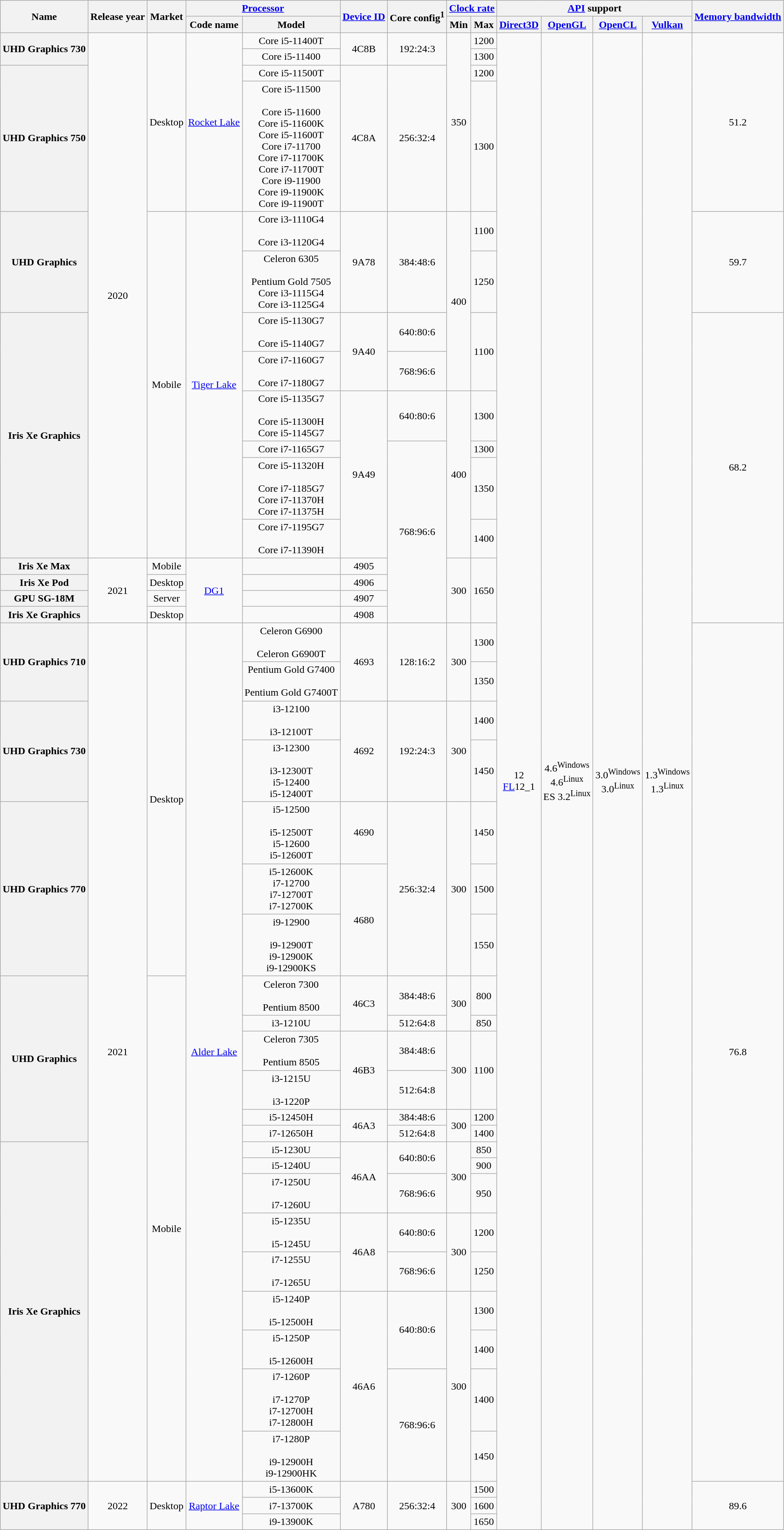<table class="wikitable sortable mw-datatable sticky-header-multi sort-under" style="text-align:center;">
<tr>
<th rowspan="2" scope="col">Name</th>
<th rowspan="2" scope="col">Release year</th>
<th rowspan="2" scope="col">Market</th>
<th colspan="2" scope="col"><a href='#'>Processor</a></th>
<th rowspan="2"><a href='#'>Device ID</a></th>
<th rowspan="2" scope="col">Core config<sup>1</sup></th>
<th colspan="2" scope="col"><a href='#'>Clock rate</a></th>
<th colspan="4" scope="col"><a href='#'>API</a> support</th>
<th rowspan="2" scope="col"><a href='#'>Memory bandwidth</a> </th>
</tr>
<tr>
<th scope="col">Code name</th>
<th scope="col">Model</th>
<th scope="col">Min </th>
<th scope="col">Max </th>
<th scope="col"><a href='#'>Direct3D</a></th>
<th scope="col"><a href='#'>OpenGL</a></th>
<th scope="col"><a href='#'>OpenCL</a></th>
<th scope="col"><a href='#'>Vulkan</a></th>
</tr>
<tr>
<th rowspan="2">UHD Graphics 730</th>
<td rowspan="12">2020</td>
<td rowspan="4">Desktop</td>
<td rowspan="4"><a href='#'>Rocket Lake</a></td>
<td>Core i5-11400T</td>
<td rowspan="2">4C8B</td>
<td rowspan="2">192:24:3</td>
<td rowspan="4">350</td>
<td>1200</td>
<td rowspan="41">12 <br> <a href='#'>FL</a>12_1</td>
<td rowspan="41">4.6<sup>Windows</sup> <br> 4.6<sup>Linux</sup> <br> ES 3.2<sup>Linux</sup></td>
<td rowspan="41">3.0<sup>Windows</sup> <br> 3.0<sup>Linux</sup></td>
<td rowspan="41">1.3<sup>Windows</sup> <br> 1.3<sup>Linux</sup></td>
<td rowspan="4">51.2</td>
</tr>
<tr>
<td>Core i5-11400</td>
<td>1300</td>
</tr>
<tr>
<th rowspan="2">UHD Graphics 750</th>
<td>Core i5-11500T</td>
<td rowspan="2">4C8A</td>
<td rowspan="2">256:32:4</td>
<td>1200</td>
</tr>
<tr>
<td>Core i5-11500<br><br>Core i5-11600<br>
Core i5-11600K<br>
Core i5-11600T<br>
Core i7-11700<br>
Core i7-11700K<br>
Core i7-11700T<br>
Core i9-11900<br>
Core i9-11900K<br>
Core i9-11900T</td>
<td>1300</td>
</tr>
<tr>
<th rowspan="2">UHD Graphics</th>
<td rowspan="8">Mobile</td>
<td rowspan="8"><a href='#'>Tiger Lake</a></td>
<td>Core i3-1110G4<br><br>Core i3-1120G4</td>
<td rowspan="2">9A78</td>
<td rowspan="2">384:48:6</td>
<td rowspan="4">400</td>
<td>1100</td>
<td rowspan="2">59.7</td>
</tr>
<tr>
<td>Celeron 6305<br><br>Pentium Gold 7505<br>
Core i3-1115G4<br>
Core i3-1125G4</td>
<td>1250</td>
</tr>
<tr>
<th rowspan="6">Iris Xe Graphics</th>
<td>Core i5-1130G7<br><br>Core i5-1140G7</td>
<td rowspan="2">9A40</td>
<td>640:80:6</td>
<td rowspan="2">1100</td>
<td rowspan="10">68.2</td>
</tr>
<tr>
<td>Core i7-1160G7<br><br>Core i7-1180G7</td>
<td>768:96:6</td>
</tr>
<tr>
<td>Core i5-1135G7<br><br>Core i5-11300H<br>Core i5-1145G7</td>
<td rowspan="4">9A49</td>
<td>640:80:6</td>
<td rowspan="4">400</td>
<td>1300</td>
</tr>
<tr>
<td>Core i7-1165G7</td>
<td rowspan="7">768:96:6</td>
<td>1300</td>
</tr>
<tr>
<td>Core i5-11320H<br><br>Core i7-1185G7<br>
Core i7-11370H<br>
Core i7-11375H</td>
<td>1350</td>
</tr>
<tr>
<td>Core i7-1195G7<br><br>Core i7-11390H</td>
<td>1400</td>
</tr>
<tr>
<th>Iris Xe Max</th>
<td rowspan="4">2021</td>
<td>Mobile</td>
<td rowspan="4"><a href='#'>DG1</a></td>
<td></td>
<td>4905</td>
<td rowspan="4">300</td>
<td rowspan="4">1650</td>
</tr>
<tr>
<th>Iris Xe Pod</th>
<td>Desktop</td>
<td></td>
<td>4906</td>
</tr>
<tr>
<th>GPU SG-18M</th>
<td>Server</td>
<td></td>
<td>4907</td>
</tr>
<tr>
<th>Iris Xe Graphics</th>
<td>Desktop</td>
<td></td>
<td>4908</td>
</tr>
<tr>
<th rowspan="2">UHD Graphics 710</th>
<td rowspan="22">2021</td>
<td rowspan="7">Desktop</td>
<td rowspan="22"><a href='#'>Alder Lake</a></td>
<td>Celeron G6900<br><br>Celeron G6900T<br></td>
<td rowspan="2">4693</td>
<td rowspan="2">128:16:2</td>
<td rowspan="2">300</td>
<td>1300</td>
<td rowspan="22">76.8</td>
</tr>
<tr>
<td>Pentium Gold G7400<br><br>Pentium Gold G7400T</td>
<td>1350</td>
</tr>
<tr>
<th rowspan="2">UHD Graphics 730</th>
<td>i3-12100<br><br>i3-12100T</td>
<td rowspan="2">4692</td>
<td rowspan="2">192:24:3</td>
<td rowspan="2">300</td>
<td>1400</td>
</tr>
<tr>
<td>i3-12300<br><br>i3-12300T<br>
i5-12400<br>
i5-12400T</td>
<td>1450</td>
</tr>
<tr>
<th rowspan="3">UHD Graphics 770</th>
<td>i5-12500<br><br>i5-12500T<br>
i5-12600<br>
i5-12600T<br></td>
<td>4690</td>
<td rowspan="3">256:32:4</td>
<td rowspan="3">300</td>
<td>1450</td>
</tr>
<tr>
<td>i5-12600K<br>i7-12700<br>
i7-12700T<br>
i7-12700K</td>
<td rowspan="2">4680</td>
<td>1500</td>
</tr>
<tr>
<td>i9-12900<br><br>i9-12900T<br>
i9-12900K<br>
i9-12900KS</td>
<td>1550</td>
</tr>
<tr>
<th rowspan="6">UHD Graphics</th>
<td rowspan="15">Mobile</td>
<td>Celeron 7300<br><br>Pentium 8500</td>
<td rowspan="2">46C3</td>
<td>384:48:6</td>
<td rowspan="2">300</td>
<td>800</td>
</tr>
<tr>
<td>i3-1210U</td>
<td>512:64:8</td>
<td>850</td>
</tr>
<tr>
<td>Celeron 7305<br><br>Pentium 8505</td>
<td rowspan="2">46B3</td>
<td>384:48:6</td>
<td rowspan="2">300</td>
<td rowspan="2">1100</td>
</tr>
<tr>
<td>i3-1215U<br><br>i3-1220P</td>
<td>512:64:8</td>
</tr>
<tr>
<td>i5-12450H</td>
<td rowspan="2">46A3</td>
<td>384:48:6</td>
<td rowspan="2">300</td>
<td>1200</td>
</tr>
<tr>
<td>i7-12650H</td>
<td>512:64:8</td>
<td>1400</td>
</tr>
<tr>
<th rowspan="9">Iris Xe Graphics</th>
<td>i5-1230U</td>
<td rowspan="3">46AA</td>
<td rowspan="2">640:80:6</td>
<td rowspan="3">300</td>
<td>850</td>
</tr>
<tr>
<td>i5-1240U</td>
<td>900</td>
</tr>
<tr>
<td>i7-1250U<br><br>i7-1260U</td>
<td>768:96:6</td>
<td>950</td>
</tr>
<tr>
<td>i5-1235U<br><br>i5-1245U</td>
<td rowspan="2">46A8</td>
<td>640:80:6</td>
<td rowspan="2">300</td>
<td>1200</td>
</tr>
<tr>
<td>i7-1255U<br><br>i7-1265U</td>
<td>768:96:6</td>
<td>1250</td>
</tr>
<tr>
<td>i5-1240P<br><br>i5-12500H</td>
<td rowspan="4">46A6</td>
<td rowspan="2">640:80:6</td>
<td rowspan="4">300</td>
<td>1300</td>
</tr>
<tr>
<td>i5-1250P<br><br>i5-12600H</td>
<td>1400</td>
</tr>
<tr>
<td>i7-1260P<br><br>i7-1270P<br>
i7-12700H<br>
i7-12800H</td>
<td rowspan="2">768:96:6</td>
<td>1400</td>
</tr>
<tr>
<td>i7-1280P<br><br>i9-12900H<br>
i9-12900HK</td>
<td>1450</td>
</tr>
<tr>
<th rowspan="3">UHD Graphics 770</th>
<td rowspan="3">2022</td>
<td rowspan="3">Desktop</td>
<td rowspan="3"><a href='#'>Raptor Lake</a></td>
<td>i5-13600K</td>
<td rowspan="3">A780</td>
<td rowspan="3">256:32:4</td>
<td rowspan="3">300</td>
<td>1500</td>
<td rowspan="3">89.6</td>
</tr>
<tr>
<td>i7-13700K</td>
<td>1600</td>
</tr>
<tr>
<td>i9-13900K</td>
<td>1650</td>
</tr>
</table>
